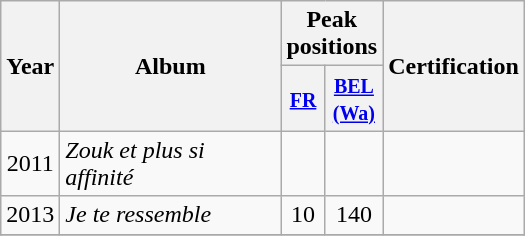<table class="wikitable">
<tr>
<th align="center" rowspan="2" width="10">Year</th>
<th align="center" rowspan="2" width="140">Album</th>
<th align="center" colspan="2">Peak positions</th>
<th align="center" rowspan="2" width="40">Certification</th>
</tr>
<tr>
<th width="20"><small><a href='#'>FR</a></small><br></th>
<th width="20"><small><a href='#'>BEL <br>(Wa)</a></small><br></th>
</tr>
<tr>
<td align="center">2011</td>
<td><em>Zouk et plus si affinité</em></td>
<td align="center"></td>
<td align="center"></td>
<td align="center"></td>
</tr>
<tr>
<td align="center">2013</td>
<td><em>Je te ressemble</em></td>
<td align="center">10</td>
<td align="center">140</td>
<td align="center"></td>
</tr>
<tr>
</tr>
</table>
